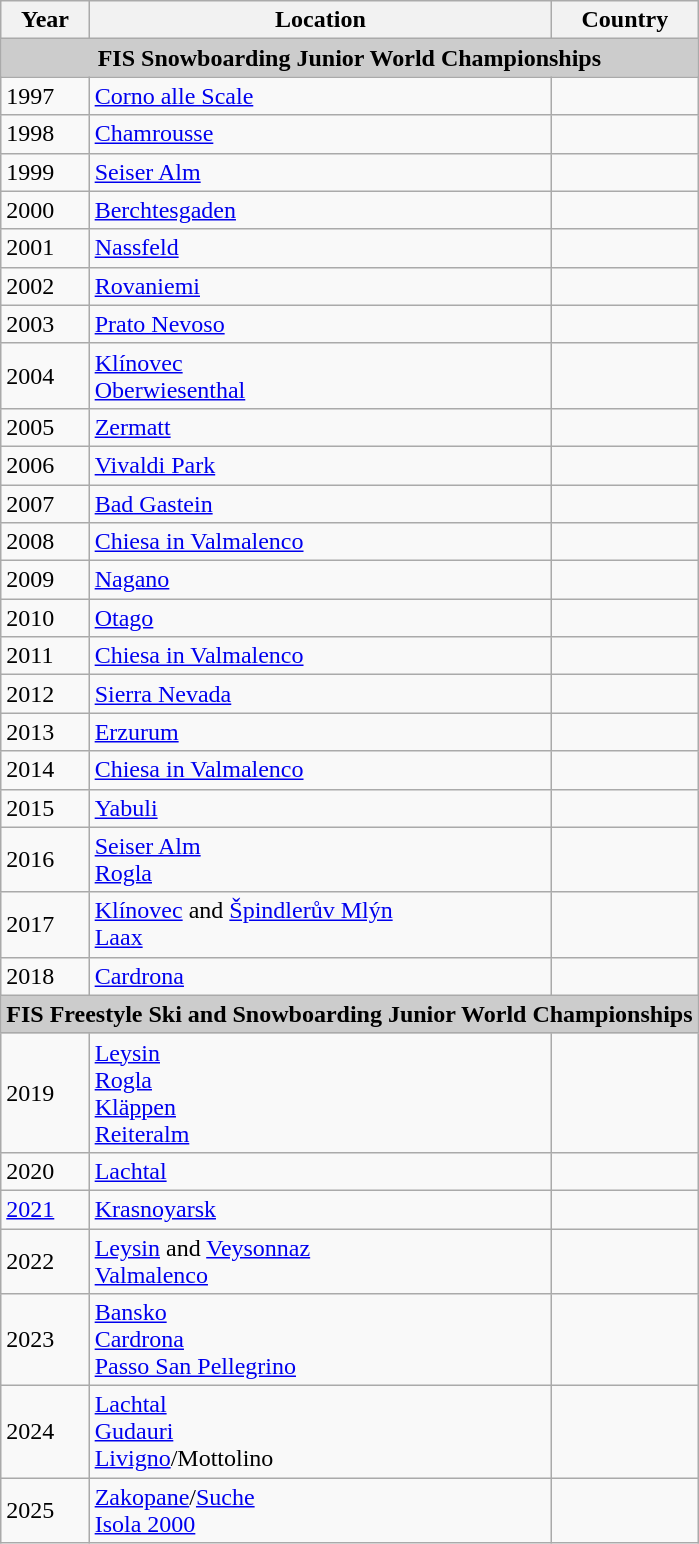<table class="wikitable sortable">
<tr>
<th>Year</th>
<th>Location</th>
<th>Country</th>
</tr>
<tr>
<td colspan="3" bgcolor="#cccccc"align=center><strong>FIS Snowboarding Junior World Championships</strong></td>
</tr>
<tr>
<td>1997</td>
<td><a href='#'>Corno alle Scale</a></td>
<td></td>
</tr>
<tr>
<td>1998</td>
<td><a href='#'>Chamrousse</a></td>
<td></td>
</tr>
<tr>
<td>1999</td>
<td><a href='#'>Seiser Alm</a></td>
<td></td>
</tr>
<tr>
<td>2000</td>
<td><a href='#'>Berchtesgaden</a></td>
<td></td>
</tr>
<tr>
<td>2001</td>
<td><a href='#'>Nassfeld</a></td>
<td></td>
</tr>
<tr>
<td>2002</td>
<td><a href='#'>Rovaniemi</a></td>
<td></td>
</tr>
<tr>
<td>2003</td>
<td><a href='#'>Prato Nevoso</a></td>
<td></td>
</tr>
<tr>
<td>2004</td>
<td><a href='#'>Klínovec</a><br><a href='#'>Oberwiesenthal</a></td>
<td><br></td>
</tr>
<tr>
<td>2005</td>
<td><a href='#'>Zermatt</a></td>
<td></td>
</tr>
<tr>
<td>2006</td>
<td><a href='#'>Vivaldi Park</a></td>
<td></td>
</tr>
<tr>
<td>2007</td>
<td><a href='#'>Bad Gastein</a></td>
<td></td>
</tr>
<tr>
<td>2008</td>
<td><a href='#'>Chiesa in Valmalenco</a></td>
<td></td>
</tr>
<tr>
<td>2009</td>
<td><a href='#'>Nagano</a></td>
<td></td>
</tr>
<tr>
<td>2010</td>
<td><a href='#'>Otago</a></td>
<td></td>
</tr>
<tr>
<td>2011</td>
<td><a href='#'>Chiesa in Valmalenco</a></td>
<td></td>
</tr>
<tr>
<td>2012</td>
<td><a href='#'>Sierra Nevada</a></td>
<td></td>
</tr>
<tr>
<td>2013</td>
<td><a href='#'>Erzurum</a></td>
<td></td>
</tr>
<tr>
<td>2014</td>
<td><a href='#'>Chiesa in Valmalenco</a></td>
<td></td>
</tr>
<tr>
<td>2015</td>
<td><a href='#'>Yabuli</a></td>
<td></td>
</tr>
<tr>
<td>2016</td>
<td><a href='#'>Seiser Alm</a><br><a href='#'>Rogla</a></td>
<td><br></td>
</tr>
<tr>
<td>2017</td>
<td><a href='#'>Klínovec</a> and <a href='#'>Špindlerův Mlýn</a><br><a href='#'>Laax</a></td>
<td><br></td>
</tr>
<tr>
<td>2018</td>
<td><a href='#'>Cardrona</a></td>
<td></td>
</tr>
<tr>
<td colspan="3" bgcolor="#cccccc"align=center><strong>FIS Freestyle Ski and Snowboarding Junior World Championships</strong></td>
</tr>
<tr>
<td>2019</td>
<td><a href='#'>Leysin</a><br><a href='#'>Rogla</a><br><a href='#'>Kläppen</a><br><a href='#'>Reiteralm</a></td>
<td><br><br><br></td>
</tr>
<tr>
<td>2020</td>
<td><a href='#'>Lachtal</a></td>
<td></td>
</tr>
<tr>
<td><a href='#'>2021</a></td>
<td><a href='#'>Krasnoyarsk</a></td>
<td></td>
</tr>
<tr>
<td>2022</td>
<td><a href='#'>Leysin</a> and <a href='#'>Veysonnaz</a><br><a href='#'>Valmalenco</a></td>
<td><br></td>
</tr>
<tr>
<td>2023</td>
<td><a href='#'>Bansko</a><br><a href='#'>Cardrona</a><br><a href='#'>Passo San Pellegrino</a></td>
<td><br><br></td>
</tr>
<tr>
<td>2024</td>
<td><a href='#'>Lachtal</a><br><a href='#'>Gudauri</a><br><a href='#'>Livigno</a>/Mottolino</td>
<td><br><br></td>
</tr>
<tr>
<td>2025</td>
<td><a href='#'>Zakopane</a>/<a href='#'>Suche</a><br><a href='#'>Isola 2000</a></td>
<td><br></td>
</tr>
</table>
